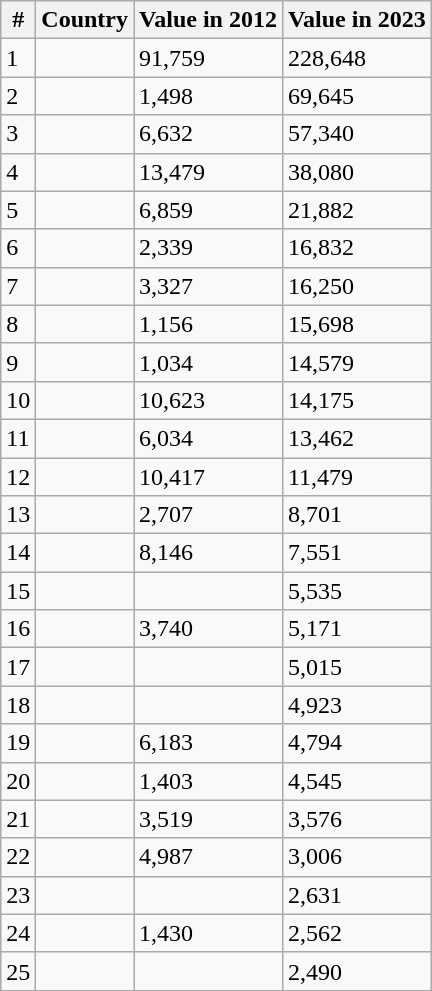<table class="wikitable sortable col3right col4right">
<tr>
<th scope="col">#</th>
<th scope="col">Country</th>
<th scope="col">Value in 2012</th>
<th>Value in 2023</th>
</tr>
<tr>
<td>1</td>
<td></td>
<td>91,759</td>
<td>228,648</td>
</tr>
<tr>
<td>2</td>
<td></td>
<td>1,498</td>
<td>69,645</td>
</tr>
<tr>
<td>3</td>
<td></td>
<td>6,632</td>
<td>57,340</td>
</tr>
<tr>
<td>4</td>
<td></td>
<td>13,479</td>
<td>38,080</td>
</tr>
<tr>
<td>5</td>
<td></td>
<td>6,859</td>
<td>21,882</td>
</tr>
<tr>
<td>6</td>
<td></td>
<td>2,339</td>
<td>16,832</td>
</tr>
<tr>
<td>7</td>
<td></td>
<td>3,327</td>
<td>16,250</td>
</tr>
<tr>
<td>8</td>
<td></td>
<td>1,156</td>
<td>15,698</td>
</tr>
<tr>
<td>9</td>
<td></td>
<td>1,034</td>
<td>14,579</td>
</tr>
<tr>
<td>10</td>
<td></td>
<td>10,623</td>
<td>14,175</td>
</tr>
<tr>
<td>11</td>
<td></td>
<td>6,034</td>
<td>13,462</td>
</tr>
<tr>
<td>12</td>
<td></td>
<td>10,417</td>
<td>11,479</td>
</tr>
<tr>
<td>13</td>
<td></td>
<td>2,707</td>
<td>8,701</td>
</tr>
<tr>
<td>14</td>
<td></td>
<td>8,146</td>
<td>7,551</td>
</tr>
<tr>
<td>15</td>
<td></td>
<td></td>
<td>5,535</td>
</tr>
<tr>
<td>16</td>
<td></td>
<td>3,740</td>
<td>5,171</td>
</tr>
<tr>
<td>17</td>
<td></td>
<td></td>
<td>5,015</td>
</tr>
<tr>
<td>18</td>
<td></td>
<td></td>
<td>4,923</td>
</tr>
<tr>
<td>19</td>
<td></td>
<td>6,183</td>
<td>4,794</td>
</tr>
<tr>
<td>20</td>
<td></td>
<td>1,403</td>
<td>4,545</td>
</tr>
<tr>
<td>21</td>
<td></td>
<td>3,519</td>
<td>3,576</td>
</tr>
<tr>
<td>22</td>
<td></td>
<td>4,987</td>
<td>3,006</td>
</tr>
<tr>
<td>23</td>
<td></td>
<td></td>
<td>2,631</td>
</tr>
<tr>
<td>24</td>
<td></td>
<td>1,430</td>
<td>2,562</td>
</tr>
<tr>
<td>25</td>
<td></td>
<td></td>
<td>2,490</td>
</tr>
</table>
